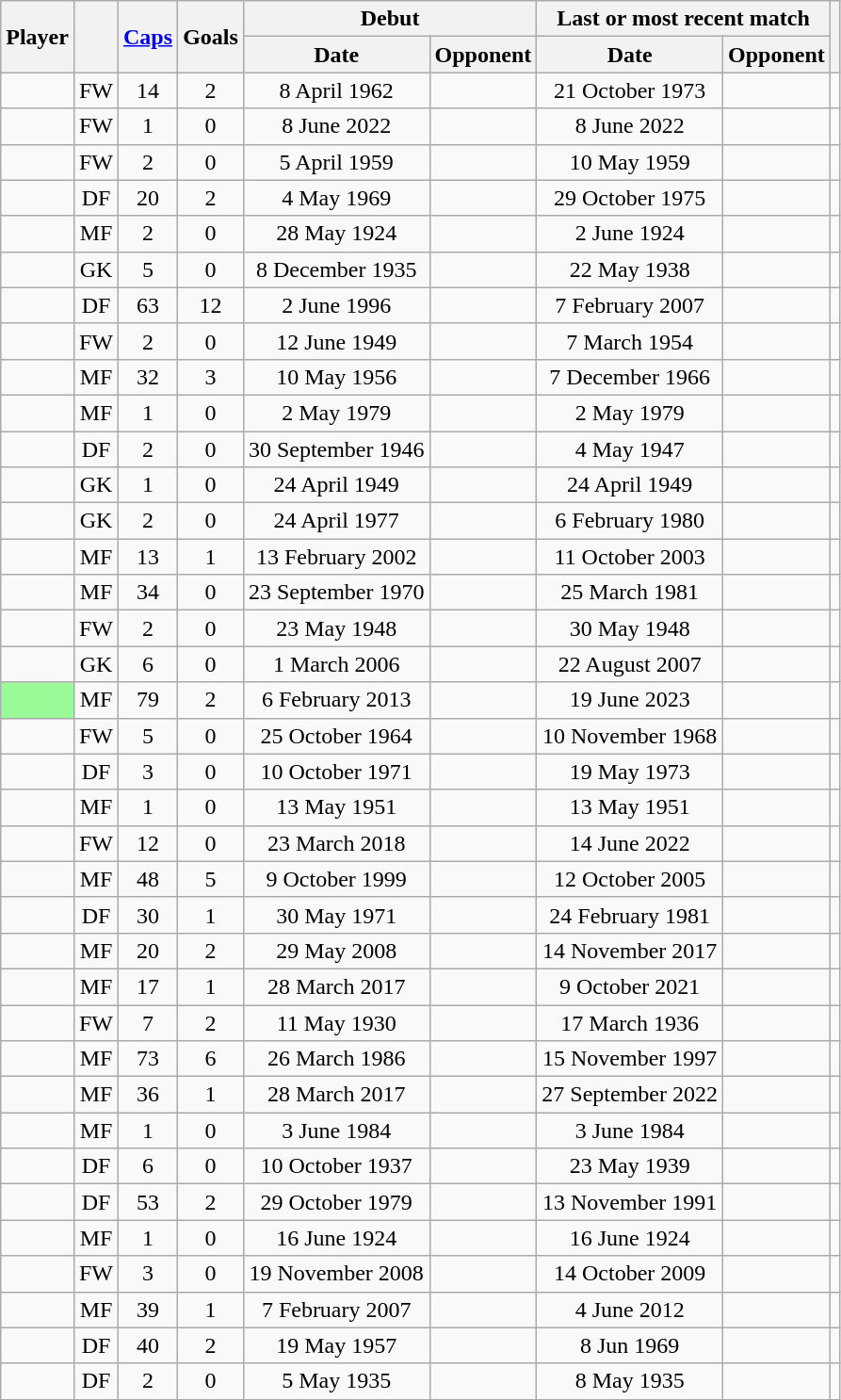<table class="wikitable sortable" style="text-align: center;">
<tr>
<th scope=col rowspan=2>Player</th>
<th scope=col rowspan=2></th>
<th scope=col rowspan=2><a href='#'>Caps</a></th>
<th scope=col rowspan=2>Goals</th>
<th scope=col colspan=2>Debut</th>
<th scope=col colspan=2>Last or most recent match</th>
<th scope=col rowspan=2 class=unsortable></th>
</tr>
<tr class=unsortable>
<th scope=col>Date</th>
<th scope=col>Opponent</th>
<th scope=col>Date</th>
<th scope=col>Opponent</th>
</tr>
<tr>
<td></td>
<td>FW</td>
<td>14</td>
<td>2</td>
<td>8 April 1962</td>
<td align=left></td>
<td>21 October 1973</td>
<td align=left></td>
<td></td>
</tr>
<tr>
<td></td>
<td>FW</td>
<td>1</td>
<td>0</td>
<td>8 June 2022</td>
<td align=left></td>
<td>8 June 2022</td>
<td align=left></td>
<td></td>
</tr>
<tr>
<td></td>
<td>FW</td>
<td>2</td>
<td>0</td>
<td>5 April 1959</td>
<td align=left></td>
<td>10 May 1959</td>
<td align=left></td>
<td></td>
</tr>
<tr>
<td></td>
<td>DF</td>
<td>20</td>
<td>2</td>
<td>4 May 1969</td>
<td align=left></td>
<td>29 October 1975</td>
<td align=left></td>
<td></td>
</tr>
<tr>
<td></td>
<td>MF</td>
<td>2</td>
<td>0</td>
<td>28 May 1924</td>
<td align=left></td>
<td>2 June 1924</td>
<td align=left></td>
<td></td>
</tr>
<tr>
<td></td>
<td>GK</td>
<td>5</td>
<td>0</td>
<td>8 December 1935</td>
<td align=left></td>
<td>22 May 1938</td>
<td align=left></td>
<td></td>
</tr>
<tr>
<td></td>
<td>DF</td>
<td>63</td>
<td>12</td>
<td>2 June 1996</td>
<td align=left></td>
<td>7 February 2007</td>
<td align=left></td>
<td></td>
</tr>
<tr>
<td></td>
<td>FW</td>
<td>2</td>
<td>0</td>
<td>12 June 1949</td>
<td align=left></td>
<td>7 March 1954</td>
<td align=left></td>
<td></td>
</tr>
<tr>
<td></td>
<td>MF</td>
<td>32</td>
<td>3</td>
<td>10 May 1956</td>
<td align=left></td>
<td>7 December 1966</td>
<td align=left></td>
<td></td>
</tr>
<tr>
<td></td>
<td>MF</td>
<td>1</td>
<td>0</td>
<td>2 May 1979</td>
<td align=left></td>
<td>2 May 1979</td>
<td align=left></td>
<td></td>
</tr>
<tr>
<td></td>
<td>DF</td>
<td>2</td>
<td>0</td>
<td>30 September 1946</td>
<td align=left></td>
<td>4 May 1947</td>
<td align=left></td>
<td></td>
</tr>
<tr>
<td></td>
<td>GK</td>
<td>1</td>
<td>0</td>
<td>24 April 1949</td>
<td align=left></td>
<td>24 April 1949</td>
<td align=left></td>
<td></td>
</tr>
<tr>
<td></td>
<td>GK</td>
<td>2</td>
<td>0</td>
<td>24 April 1977</td>
<td align=left></td>
<td>6 February 1980</td>
<td align=left></td>
<td></td>
</tr>
<tr>
<td></td>
<td>MF</td>
<td>13</td>
<td>1</td>
<td>13 February 2002</td>
<td align=left></td>
<td>11 October 2003</td>
<td align=left></td>
<td></td>
</tr>
<tr>
<td></td>
<td>MF</td>
<td>34</td>
<td>0</td>
<td>23 September 1970</td>
<td align=left></td>
<td>25 March 1981</td>
<td align=left></td>
<td></td>
</tr>
<tr>
<td></td>
<td>FW</td>
<td>2</td>
<td>0</td>
<td>23 May 1948</td>
<td align=left></td>
<td>30 May 1948</td>
<td align=left></td>
<td></td>
</tr>
<tr>
<td></td>
<td>GK</td>
<td>6</td>
<td>0</td>
<td>1 March 2006</td>
<td align=left></td>
<td>22 August 2007</td>
<td align=left></td>
<td></td>
</tr>
<tr>
<td bgcolor=palegreen></td>
<td>MF</td>
<td>79</td>
<td>2</td>
<td>6 February 2013</td>
<td align=left></td>
<td>19 June 2023</td>
<td align="left"></td>
<td></td>
</tr>
<tr>
<td></td>
<td>FW</td>
<td>5</td>
<td>0</td>
<td>25 October 1964</td>
<td align="left"></td>
<td>10 November 1968</td>
<td align="left"></td>
<td></td>
</tr>
<tr>
<td></td>
<td>DF</td>
<td>3</td>
<td>0</td>
<td>10 October 1971</td>
<td align="left"></td>
<td>19 May 1973</td>
<td align="left"></td>
<td></td>
</tr>
<tr>
<td></td>
<td>MF</td>
<td>1</td>
<td>0</td>
<td>13 May 1951</td>
<td align=left></td>
<td>13 May 1951</td>
<td align=left></td>
<td></td>
</tr>
<tr>
<td></td>
<td>FW</td>
<td>12</td>
<td>0</td>
<td>23 March 2018</td>
<td align=left></td>
<td>14 June 2022</td>
<td align=left></td>
<td></td>
</tr>
<tr>
<td></td>
<td>MF</td>
<td>48</td>
<td>5</td>
<td>9 October 1999</td>
<td align=left></td>
<td>12 October 2005</td>
<td align=left></td>
<td></td>
</tr>
<tr>
<td></td>
<td>DF</td>
<td>30</td>
<td>1</td>
<td>30 May 1971</td>
<td align=left></td>
<td>24 February 1981</td>
<td align=left></td>
<td></td>
</tr>
<tr>
<td></td>
<td>MF</td>
<td>20</td>
<td>2</td>
<td>29 May 2008</td>
<td align=left></td>
<td>14 November 2017</td>
<td align=left></td>
<td></td>
</tr>
<tr>
<td></td>
<td>MF</td>
<td>17</td>
<td>1</td>
<td>28 March 2017</td>
<td align=left></td>
<td>9 October 2021</td>
<td align=left></td>
<td></td>
</tr>
<tr>
<td></td>
<td>FW</td>
<td>7</td>
<td>2</td>
<td>11 May 1930</td>
<td align=left></td>
<td>17 March 1936</td>
<td align=left></td>
<td></td>
</tr>
<tr>
<td></td>
<td>MF</td>
<td>73</td>
<td>6</td>
<td>26 March 1986</td>
<td align=left></td>
<td>15 November 1997</td>
<td align=left></td>
<td></td>
</tr>
<tr>
<td></td>
<td>MF</td>
<td>36</td>
<td>1</td>
<td>28 March 2017</td>
<td align=left></td>
<td>27 September 2022</td>
<td align="left"></td>
<td></td>
</tr>
<tr>
<td></td>
<td>MF</td>
<td>1</td>
<td>0</td>
<td>3 June 1984</td>
<td align=left></td>
<td>3 June 1984</td>
<td align=left></td>
<td></td>
</tr>
<tr>
<td></td>
<td>DF</td>
<td>6</td>
<td>0</td>
<td>10 October 1937</td>
<td align=left></td>
<td>23 May 1939</td>
<td align=left></td>
<td></td>
</tr>
<tr>
<td></td>
<td>DF</td>
<td>53</td>
<td>2</td>
<td>29 October 1979</td>
<td align=left></td>
<td>13 November 1991</td>
<td align=left></td>
<td></td>
</tr>
<tr>
<td></td>
<td>MF</td>
<td>1</td>
<td>0</td>
<td>16 June 1924</td>
<td align=left></td>
<td>16 June 1924</td>
<td align=left></td>
<td></td>
</tr>
<tr>
<td></td>
<td>FW</td>
<td>3</td>
<td>0</td>
<td>19 November 2008</td>
<td align=left></td>
<td>14 October 2009</td>
<td align=left></td>
<td></td>
</tr>
<tr>
<td></td>
<td>MF</td>
<td>39</td>
<td>1</td>
<td>7 February 2007</td>
<td align=left></td>
<td>4 June 2012</td>
<td align=left></td>
<td></td>
</tr>
<tr>
<td></td>
<td>DF</td>
<td>40</td>
<td>2</td>
<td>19 May 1957</td>
<td align=left></td>
<td>8 Jun 1969</td>
<td align=left></td>
<td></td>
</tr>
<tr>
<td></td>
<td>DF</td>
<td>2</td>
<td>0</td>
<td>5 May 1935</td>
<td align=left></td>
<td>8 May 1935</td>
<td align=left></td>
<td></td>
</tr>
</table>
